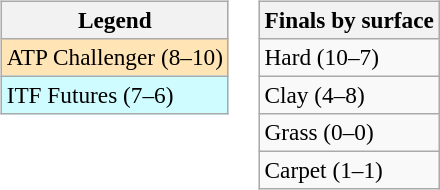<table>
<tr valign=top>
<td><br><table class=wikitable style=font-size:97%>
<tr>
<th>Legend</th>
</tr>
<tr bgcolor=moccasin>
<td>ATP Challenger (8–10)</td>
</tr>
<tr bgcolor=cffcff>
<td>ITF Futures (7–6)</td>
</tr>
</table>
</td>
<td><br><table class=wikitable style=font-size:97%>
<tr>
<th>Finals by surface</th>
</tr>
<tr>
<td>Hard (10–7)</td>
</tr>
<tr>
<td>Clay (4–8)</td>
</tr>
<tr>
<td>Grass (0–0)</td>
</tr>
<tr>
<td>Carpet (1–1)</td>
</tr>
</table>
</td>
</tr>
</table>
